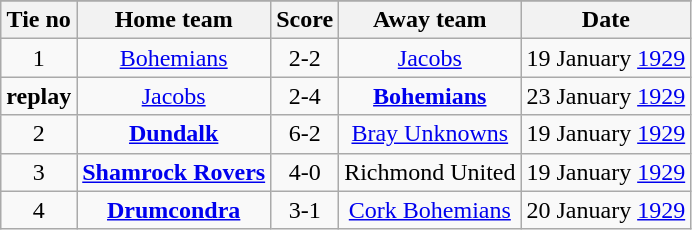<table class="wikitable" style="text-align: center">
<tr>
</tr>
<tr>
<th>Tie no</th>
<th>Home team</th>
<th>Score</th>
<th>Away team</th>
<th>Date</th>
</tr>
<tr>
<td>1</td>
<td><a href='#'>Bohemians</a></td>
<td>2-2</td>
<td><a href='#'>Jacobs</a></td>
<td>19 January <a href='#'>1929</a></td>
</tr>
<tr>
<td><strong>replay</strong></td>
<td><a href='#'>Jacobs</a></td>
<td>2-4</td>
<td><strong><a href='#'>Bohemians</a></strong></td>
<td>23 January <a href='#'>1929</a></td>
</tr>
<tr>
<td>2</td>
<td><strong><a href='#'>Dundalk</a></strong></td>
<td>6-2</td>
<td><a href='#'>Bray Unknowns</a></td>
<td>19 January <a href='#'>1929</a></td>
</tr>
<tr>
<td>3</td>
<td><strong><a href='#'>Shamrock Rovers</a></strong></td>
<td>4-0</td>
<td>Richmond United</td>
<td>19 January <a href='#'>1929</a></td>
</tr>
<tr>
<td>4</td>
<td><strong><a href='#'>Drumcondra</a></strong></td>
<td>3-1</td>
<td><a href='#'>Cork Bohemians</a></td>
<td>20 January <a href='#'>1929</a></td>
</tr>
</table>
